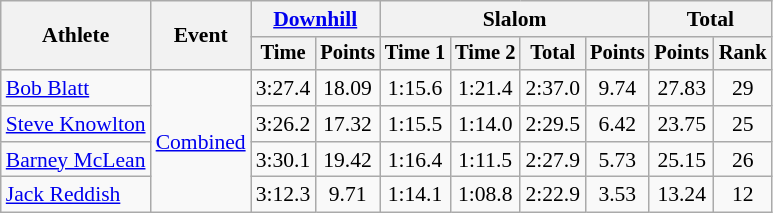<table class=wikitable style=font-size:90%;text-align:center>
<tr>
<th rowspan=2>Athlete</th>
<th rowspan=2>Event</th>
<th colspan=2><a href='#'>Downhill</a></th>
<th colspan=4>Slalom</th>
<th colspan=2>Total</th>
</tr>
<tr style=font-size:95%>
<th>Time</th>
<th>Points</th>
<th>Time 1</th>
<th>Time 2</th>
<th>Total</th>
<th>Points</th>
<th>Points</th>
<th>Rank</th>
</tr>
<tr>
<td align=left><a href='#'>Bob Blatt</a></td>
<td align=left rowspan=4><a href='#'>Combined</a></td>
<td>3:27.4</td>
<td>18.09</td>
<td>1:15.6</td>
<td>1:21.4</td>
<td>2:37.0</td>
<td>9.74</td>
<td>27.83</td>
<td>29</td>
</tr>
<tr>
<td align=left><a href='#'>Steve Knowlton</a></td>
<td>3:26.2</td>
<td>17.32</td>
<td>1:15.5</td>
<td>1:14.0</td>
<td>2:29.5</td>
<td>6.42</td>
<td>23.75</td>
<td>25</td>
</tr>
<tr>
<td align=left><a href='#'>Barney McLean</a></td>
<td>3:30.1</td>
<td>19.42</td>
<td>1:16.4</td>
<td>1:11.5</td>
<td>2:27.9</td>
<td>5.73</td>
<td>25.15</td>
<td>26</td>
</tr>
<tr>
<td align=left><a href='#'>Jack Reddish</a></td>
<td>3:12.3</td>
<td>9.71</td>
<td>1:14.1</td>
<td>1:08.8</td>
<td>2:22.9</td>
<td>3.53</td>
<td>13.24</td>
<td>12</td>
</tr>
</table>
